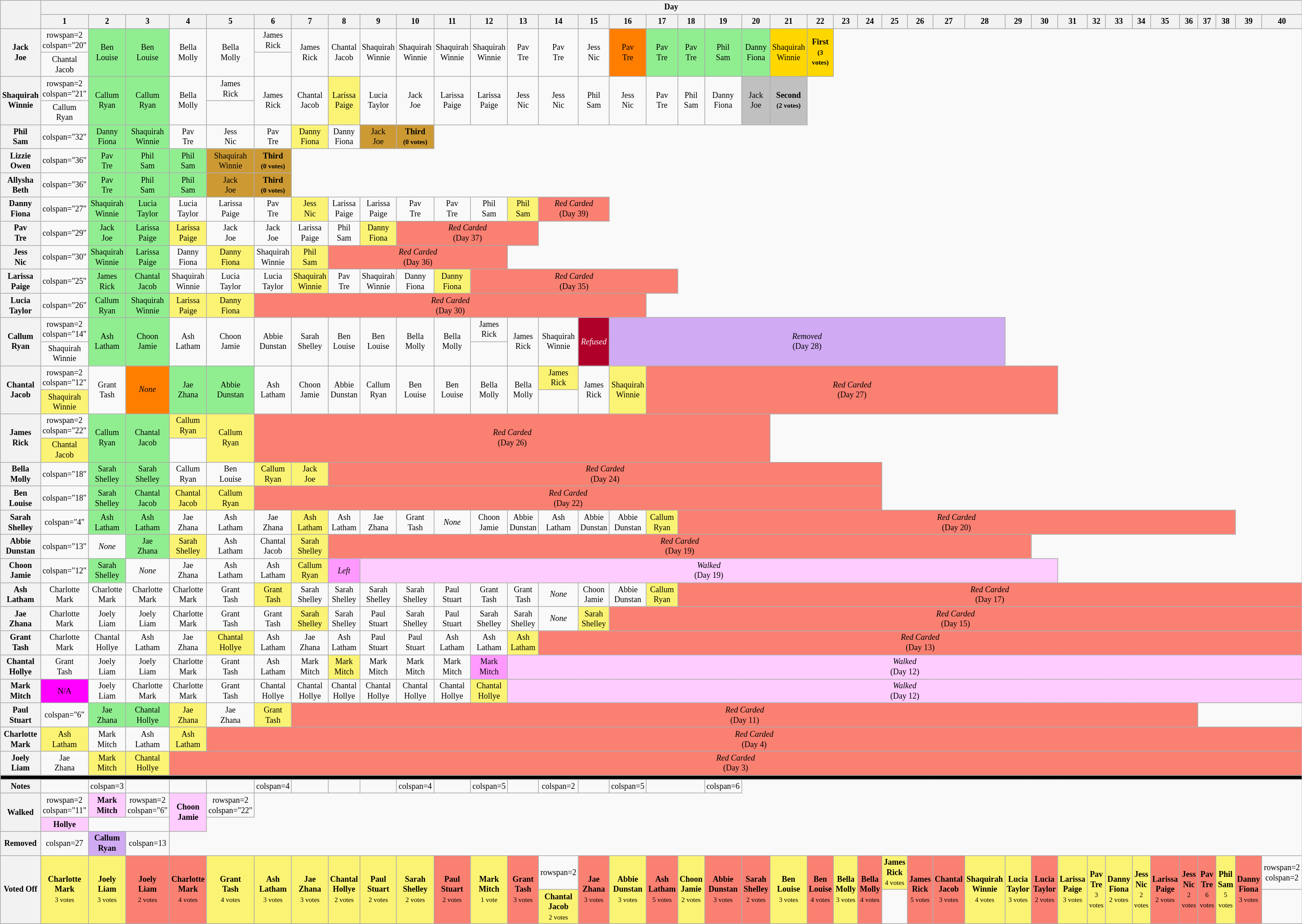<table class="wikitable collapsible" style="text-align:center; font-size:75%; line-height:15px;">
<tr>
<th style="width: 10%;" rowspan="2"></th>
<th colspan="41">Day</th>
</tr>
<tr>
<th style="width: 7%;">1</th>
<th style="width: 7%;">2</th>
<th style="width: 7%;">3</th>
<th style="width: 7%;">4</th>
<th style="width: 7%;">5</th>
<th style="width: 7%;">6</th>
<th style="width: 7%;">7</th>
<th style="width: 7%;">8</th>
<th style="width: 7%;">9</th>
<th style="width: 7%;">10</th>
<th style="width: 7%;">11</th>
<th style="width: 7%;">12</th>
<th style="width: 7%;">13</th>
<th style="width: 7%;">14</th>
<th style="width: 7%;">15</th>
<th style="width: 7%;">16</th>
<th style="width: 7%;">17</th>
<th style="width: 7%;">18</th>
<th style="width: 7%;">19</th>
<th style="width: 7%;">20</th>
<th style="width: 7%;">21</th>
<th style="width: 7%;">22</th>
<th style="width: 7%;">23</th>
<th style="width: 7%;">24</th>
<th style="width: 7%;">25</th>
<th style="width: 7%;">26</th>
<th style="width: 7%;">27</th>
<th style="width: 7%;">28</th>
<th style="width: 7%;">29</th>
<th style="width: 7%;">30</th>
<th style="width: 7%;">31</th>
<th style="width: 7%;">32</th>
<th style="width: 7%;">33</th>
<th style="width: 7%;">34</th>
<th style="width: 7%;">35</th>
<th style="width: 7%;">36</th>
<th style="width: 7%;">37</th>
<th style="width: 7%;">38</th>
<th style="width: 7%;">39</th>
<th colspan=2 style="width: 7%;">40</th>
</tr>
<tr>
<th rowspan=2>Jack<br>Joe</th>
<td>rowspan=2 colspan="20" </td>
<td rowspan=2 style="background:lightgreen;">Ben<br>Louise</td>
<td rowspan=2 style="background:lightgreen;">Ben<br>Louise</td>
<td rowspan=2>Bella<br>Molly</td>
<td rowspan=2>Bella<br>Molly</td>
<td>James<br>Rick</td>
<td rowspan=2>James<br>Rick</td>
<td rowspan=2>Chantal<br>Jacob</td>
<td rowspan=2>Shaquirah<br>Winnie</td>
<td rowspan=2>Shaquirah<br>Winnie</td>
<td rowspan=2>Shaquirah<br>Winnie</td>
<td rowspan=2>Shaquirah<br>Winnie</td>
<td rowspan=2>Pav<br>Tre</td>
<td rowspan=2>Pav<br>Tre</td>
<td rowspan=2>Jess<br>Nic</td>
<td style="background:#ff7e00;" rowspan=2>Pav<br>Tre</td>
<td rowspan=2 style="background:lightgreen;">Pav<br>Tre</td>
<td rowspan=2 style="background:lightgreen;">Pav<br>Tre</td>
<td rowspan=2 style="background:lightgreen;">Phil<br>Sam</td>
<td rowspan=2 style="background:lightgreen;">Danny<br>Fiona</td>
<td rowspan=2 style="background:gold;">Shaquirah <br> Winnie</td>
<td rowspan=2 style="background:gold;"><strong>First<br><small>(3 votes)</small></strong></td>
</tr>
<tr>
<td>Chantal<br>Jacob</td>
</tr>
<tr>
<th rowspan=2>Shaquirah<br>Winnie</th>
<td>rowspan=2 colspan="21" </td>
<td rowspan=2 style="background:lightgreen;">Callum<br>Ryan</td>
<td rowspan=2 style="background:lightgreen;">Callum<br>Ryan</td>
<td rowspan=2>Bella<br>Molly</td>
<td>James<br>Rick</td>
<td rowspan=2>James<br>Rick</td>
<td rowspan=2>Chantal<br>Jacob</td>
<td style="background:#fbf373;" rowspan=2>Larissa<br>Paige</td>
<td rowspan=2>Lucia<br>Taylor</td>
<td rowspan=2>Jack<br>Joe</td>
<td rowspan=2>Larissa<br>Paige</td>
<td rowspan=2>Larissa<br>Paige</td>
<td rowspan=2>Jess<br>Nic</td>
<td rowspan=2>Jess<br>Nic</td>
<td rowspan=2>Phil<br>Sam</td>
<td rowspan=2>Jess<br>Nic</td>
<td rowspan=2>Pav<br>Tre</td>
<td rowspan=2>Phil<br>Sam</td>
<td rowspan=2>Danny<br>Fiona</td>
<td rowspan=2  style="background:silver;">Jack <br>Joe</td>
<td rowspan=2  style="background:silver;"><strong>Second<br><small>(2 votes)</small></strong></td>
</tr>
<tr>
<td>Callum<br>Ryan</td>
</tr>
<tr>
<th>Phil<br>Sam</th>
<td>colspan="32" </td>
<td style="background:lightgreen;">Danny<br>Fiona</td>
<td style="background:lightgreen;">Shaquirah<br>Winnie</td>
<td>Pav<br>Tre</td>
<td>Jess<br>Nic</td>
<td>Pav<br>Tre</td>
<td style="background:#fbf373;">Danny<br>Fiona</td>
<td>Danny<br>Fiona</td>
<td style="background:#cc9933;">Jack <br>Joe</td>
<td style="background:#cc9933;"><strong>Third<br><small>(0 votes)</small></strong></td>
</tr>
<tr>
<th>Lizzie<br>Owen</th>
<td>colspan="36" </td>
<td style="background:lightgreen;">Pav<br>Tre</td>
<td style="background:lightgreen;">Phil<br>Sam</td>
<td style="background:lightgreen;">Phil<br>Sam</td>
<td style="background:#cc9933;">Shaquirah <br> Winnie</td>
<td style="background:#cc9933;"><strong>Third<br><small>(0 votes)</small></strong></td>
</tr>
<tr>
<th>Allysha<br>Beth</th>
<td>colspan="36" </td>
<td style="background:lightgreen;">Pav<br>Tre</td>
<td style="background:lightgreen;">Phil<br>Sam</td>
<td style="background:lightgreen;">Phil<br>Sam</td>
<td style="background:#cc9933;">Jack<br>Joe</td>
<td style="background:#cc9933;"><strong>Third<br><small>(0 votes)</small></strong></td>
</tr>
<tr>
<th>Danny<br>Fiona</th>
<td>colspan="27" </td>
<td style="background:lightgreen;">Shaquirah<br>Winnie</td>
<td style="background:lightgreen;">Lucia<br>Taylor</td>
<td>Lucia<br>Taylor</td>
<td>Larissa<br>Paige</td>
<td>Pav<br>Tre</td>
<td style="background:#fbf373;">Jess<br>Nic</td>
<td>Larissa<br>Paige</td>
<td>Larissa<br>Paige</td>
<td>Pav<br>Tre</td>
<td>Pav<br>Tre</td>
<td>Phil<br>Sam</td>
<td style="background:#fbf373;">Phil<br>Sam</td>
<td colspan="2" style="background:#fa8072;"><em>Red Carded</em><br>(Day 39)</td>
</tr>
<tr>
<th>Pav<br>Tre</th>
<td>colspan="29" </td>
<td style="background:lightgreen;">Jack<br>Joe</td>
<td style="background:lightgreen;">Larissa<br>Paige</td>
<td style="background:#fbf373;">Larissa<br>Paige</td>
<td>Jack<br>Joe</td>
<td>Jack<br>Joe</td>
<td>Larissa<br>Paige</td>
<td>Phil<br>Sam</td>
<td style="background:#fbf373;">Danny<br>Fiona</td>
<td colspan="4" style="background:#fa8072;"><em>Red Carded</em><br>(Day 37)</td>
</tr>
<tr>
<th>Jess<br>Nic</th>
<td>colspan="30" </td>
<td style="background:lightgreen;">Shaquirah<br>Winnie</td>
<td style="background:lightgreen;">Larissa<br>Paige</td>
<td>Danny<br>Fiona</td>
<td style="background:#fbf373;">Danny<br>Fiona</td>
<td>Shaquirah<br>Winnie</td>
<td style="background:#fbf373;">Phil<br>Sam</td>
<td colspan="5" style="background:#fa8072;"><em>Red Carded</em><br>(Day 36)</td>
</tr>
<tr>
<th>Larissa<br>Paige</th>
<td>colspan="25" </td>
<td style="background:lightgreen;">James<br>Rick</td>
<td style="background:lightgreen;">Chantal<br>Jacob</td>
<td>Shaquirah<br>Winnie</td>
<td>Lucia<br>Taylor</td>
<td>Lucia<br>Taylor</td>
<td style="background:#fbf373;">Shaquirah<br>Winnie</td>
<td>Pav<br>Tre</td>
<td>Shaquirah<br>Winnie</td>
<td>Danny<br>Fiona</td>
<td style="background:#fbf373;">Danny<br>Fiona</td>
<td colspan="6" style="background:#fa8072;"><em>Red Carded</em><br>(Day 35)</td>
</tr>
<tr>
<th>Lucia<br>Taylor</th>
<td>colspan="26" </td>
<td style="background:lightgreen;">Callum<br>Ryan</td>
<td style="background:lightgreen;">Shaquirah<br>Winnie</td>
<td style="background:#fbf373;">Larissa<br>Paige</td>
<td style="background:#fbf373;">Danny<br>Fiona</td>
<td colspan="11" style="background:#fa8072;"><em>Red Carded</em><br>(Day 30)</td>
</tr>
<tr>
<th rowspan=2>Callum<br>Ryan</th>
<td>rowspan=2 colspan="14" </td>
<td rowspan=2 style="background:lightgreen;">Ash<br>Latham</td>
<td rowspan=2 style="background:lightgreen;">Choon<br>Jamie</td>
<td rowspan=2>Ash<br>Latham</td>
<td rowspan=2>Choon<br>Jamie</td>
<td rowspan=2>Abbie<br>Dunstan</td>
<td rowspan=2>Sarah<br>Shelley</td>
<td rowspan=2>Ben<br>Louise</td>
<td rowspan=2>Ben<br>Louise</td>
<td rowspan=2>Bella<br>Molly</td>
<td rowspan=2>Bella<br>Molly</td>
<td>James<br>Rick</td>
<td rowspan=2>James<br>Rick</td>
<td rowspan=2>Shaquirah<br>Winnie</td>
<td rowspan=2 style="background:#af002a; color: #ffffff;"><em>Refused</em></td>
<td rowspan=2 colspan="13" style="background:#d0aaf3;"><em>Removed</em><br>(Day 28)</td>
</tr>
<tr>
<td>Shaquirah<br>Winnie</td>
</tr>
<tr>
<th rowspan=2>Chantal<br>Jacob</th>
<td>rowspan=2 colspan="12" </td>
<td rowspan=2>Grant<br>Tash</td>
<td style="background:#ff7e00;" rowspan=2><em>None</em></td>
<td rowspan=2 style="background:lightgreen;">Jae<br>Zhana</td>
<td rowspan=2 style="background:lightgreen;">Abbie<br>Dunstan</td>
<td rowspan=2>Ash<br>Latham</td>
<td rowspan=2>Choon<br>Jamie</td>
<td rowspan=2>Abbie<br>Dunstan</td>
<td rowspan=2>Callum<br>Ryan</td>
<td rowspan=2>Ben<br>Louise</td>
<td rowspan=2>Ben<br>Louise</td>
<td rowspan=2>Bella<br>Molly</td>
<td rowspan=2>Bella<br>Molly</td>
<td style="background:#fbf373;">James<br>Rick</td>
<td rowspan=2>James<br>Rick</td>
<td style="background:#fbf373;" rowspan=2>Shaquirah<br>Winnie</td>
<td rowspan=2 colspan="14" style="background:#fa8072;"><em>Red Carded</em><br>(Day 27)</td>
</tr>
<tr>
<td style="background:#fbf373;">Shaquirah<br>Winnie</td>
</tr>
<tr>
<th rowspan=2>James<br>Rick</th>
<td>rowspan=2 colspan="22" </td>
<td rowspan=2 style="background:lightgreen;">Callum<br>Ryan</td>
<td rowspan=2 style="background:lightgreen;">Chantal<br>Jacob</td>
<td style="background:#fbf373;">Callum<br>Ryan</td>
<td style="background:#fbf373;" rowspan=2>Callum<br>Ryan</td>
<td rowspan=2 colspan="15" style="background:#fa8072;"><em>Red Carded</em><br>(Day 26)</td>
</tr>
<tr>
<td style="background:#fbf373;">Chantal<br>Jacob</td>
</tr>
<tr>
<th>Bella<br>Molly</th>
<td>colspan="18" </td>
<td style="background:lightgreen;">Sarah<br>Shelley</td>
<td style="background:lightgreen;">Sarah<br>Shelley</td>
<td>Callum<br>Ryan</td>
<td>Ben<br>Louise</td>
<td style="background:#fbf373;">Callum<br>Ryan</td>
<td style="background:#fbf373;">Jack<br>Joe</td>
<td colspan="17" style="background:#fa8072;"><em>Red Carded</em><br>(Day 24)</td>
</tr>
<tr>
<th>Ben<br>Louise</th>
<td>colspan="18" </td>
<td style="background:lightgreen;">Sarah<br>Shelley</td>
<td style="background:lightgreen;">Chantal<br>Jacob</td>
<td style="background:#fbf373;">Chantal<br>Jacob</td>
<td style="background:#fbf373;">Callum<br>Ryan</td>
<td colspan="19" style="background:#fa8072;"><em>Red Carded</em><br>(Day 22)</td>
</tr>
<tr>
<th>Sarah<br>Shelley</th>
<td>colspan="4" </td>
<td style="background:lightgreen;">Ash<br>Latham</td>
<td style="background:lightgreen;">Ash<br>Latham</td>
<td>Jae<br>Zhana</td>
<td>Ash<br>Latham</td>
<td>Jae<br>Zhana</td>
<td style="background:#fbf373;">Ash<br>Latham</td>
<td>Ash<br>Latham</td>
<td>Jae<br>Zhana</td>
<td>Grant<br>Tash</td>
<td><em>None</em></td>
<td>Choon<br>Jamie</td>
<td>Abbie<br>Dunstan</td>
<td>Ash<br>Latham</td>
<td>Abbie<br>Dunstan</td>
<td>Abbie<br>Dunstan</td>
<td style="background:#fbf373;">Callum<br>Ryan</td>
<td colspan="21" style="background:#fa8072;"><em>Red Carded</em><br>(Day 20)</td>
</tr>
<tr>
<th>Abbie<br>Dunstan</th>
<td>colspan="13" </td>
<td><em>None</em></td>
<td style="background:lightgreen;">Jae<br>Zhana</td>
<td style="background:#fbf373;">Sarah<br>Shelley</td>
<td>Ash<br>Latham</td>
<td>Chantal<br>Jacob</td>
<td style="background:#fbf373;">Sarah<br>Shelley</td>
<td colspan="22" style="background:#fa8072;"><em>Red Carded</em><br>(Day 19)</td>
</tr>
<tr>
<th>Choon<br>Jamie</th>
<td>colspan="12" </td>
<td style="background:lightgreen;">Sarah<br>Shelley</td>
<td><em>None</em></td>
<td>Jae<br>Zhana</td>
<td>Ash<br>Latham</td>
<td>Ash<br>Latham</td>
<td style="background:#fbf373;">Callum<br>Ryan</td>
<td style="background:#ff99ff;"><em>Left</em></td>
<td colspan="22" style="background:#ffccff;"><em>Walked</em><br>(Day 19)</td>
</tr>
<tr>
<th>Ash<br>Latham</th>
<td>Charlotte<br>Mark</td>
<td>Charlotte<br>Mark</td>
<td>Charlotte<br>Mark</td>
<td>Charlotte<br>Mark</td>
<td>Grant<br>Tash</td>
<td style="background:#fbf373;">Grant<br>Tash</td>
<td>Sarah<br>Shelley</td>
<td>Sarah<br>Shelley</td>
<td>Sarah<br>Shelley</td>
<td>Sarah<br>Shelley</td>
<td>Paul<br>Stuart</td>
<td>Grant<br>Tash</td>
<td>Grant<br>Tash</td>
<td><em>None</em></td>
<td>Choon<br>Jamie</td>
<td>Abbie<br>Dunstan</td>
<td style="background:#fbf373;">Callum<br>Ryan</td>
<td colspan="24" style="background:#fa8072;"><em>Red Carded</em><br>(Day 17)</td>
</tr>
<tr>
<th>Jae<br>Zhana</th>
<td>Charlotte<br>Mark</td>
<td>Joely<br>Liam</td>
<td>Joely<br>Liam</td>
<td>Charlotte<br>Mark</td>
<td>Grant<br>Tash</td>
<td>Grant<br>Tash</td>
<td style="background:#fbf373;">Sarah<br>Shelley</td>
<td>Sarah<br>Shelley</td>
<td>Paul<br>Stuart</td>
<td>Sarah<br>Shelley</td>
<td>Paul<br>Stuart</td>
<td>Sarah<br>Shelley</td>
<td>Sarah<br>Shelley</td>
<td><em>None</em></td>
<td style="background:#fbf373;">Sarah<br>Shelley</td>
<td colspan="26" style="background:#fa8072;"><em>Red Carded</em><br>(Day 15)</td>
</tr>
<tr>
<th>Grant<br>Tash</th>
<td>Charlotte<br>Mark</td>
<td>Chantal<br>Hollye</td>
<td>Ash<br>Latham</td>
<td>Jae<br>Zhana</td>
<td style="background:#fbf373;">Chantal<br>Hollye</td>
<td>Ash<br>Latham</td>
<td>Jae<br>Zhana</td>
<td>Ash<br>Latham</td>
<td>Paul<br>Stuart</td>
<td>Paul<br>Stuart</td>
<td>Ash<br>Latham</td>
<td>Ash<br>Latham</td>
<td style="background:#fbf373;">Ash<br>Latham</td>
<td colspan="28" style="background:#fa8072;"><em>Red Carded</em><br>(Day 13)</td>
</tr>
<tr>
<th>Chantal<br>Hollye</th>
<td>Grant<br>Tash</td>
<td>Joely<br>Liam</td>
<td>Joely<br>Liam</td>
<td>Charlotte<br>Mark</td>
<td>Grant<br>Tash</td>
<td>Ash<br>Latham</td>
<td>Mark<br>Mitch</td>
<td style="background:#fbf373;">Mark<br>Mitch</td>
<td>Mark<br>Mitch</td>
<td>Mark<br>Mitch</td>
<td>Mark<br>Mitch</td>
<td style="background:#ff99ff;">Mark<br>Mitch</td>
<td colspan="30" style="background:#ffccff;" colspan="29"><em>Walked</em><br>(Day 12)</td>
</tr>
<tr>
<th>Mark<br>Mitch</th>
<td bgcolor=#ff00ff>N/A</td>
<td>Joely<br>Liam</td>
<td>Charlotte<br>Mark</td>
<td>Charlotte<br>Mark</td>
<td>Grant<br>Tash</td>
<td>Chantal<br>Hollye</td>
<td>Chantal<br>Hollye</td>
<td>Chantal<br>Hollye</td>
<td>Chantal<br>Hollye</td>
<td>Chantal<br>Hollye</td>
<td>Chantal<br>Hollye</td>
<td style="background:#fbf373;">Chantal<br>Hollye</td>
<td colspan="30" style="background:#ffccff;" colspan="29"><em>Walked</em><br>(Day 12)</td>
</tr>
<tr>
<th>Paul<br>Stuart</th>
<td>colspan="6" </td>
<td style="background:lightgreen;">Jae<br>Zhana</td>
<td style="background:lightgreen;">Chantal<br>Hollye</td>
<td style="background:#fbf373;">Jae<br>Zhana</td>
<td>Jae<br>Zhana</td>
<td style="background:#fbf373;">Grant<br>Tash</td>
<td colspan="30" style="background:#fa8072;"><em>Red Carded</em><br>(Day 11)</td>
</tr>
<tr>
<th>Charlotte<br>Mark</th>
<td style="background:#fbf373;">Ash<br>Latham</td>
<td>Mark<br>Mitch</td>
<td>Ash<br>Latham</td>
<td style="background:#fbf373;">Ash<br>Latham</td>
<td colspan="37" style="background:#fa8072;"><em>Red Carded</em><br>(Day 4)</td>
</tr>
<tr>
<th>Joely<br>Liam</th>
<td>Jae<br>Zhana</td>
<td style="background:#fbf373;">Mark<br>Mitch</td>
<td style="background:#fbf373;">Chantal<br>Hollye</td>
<td colspan="38" style="background:#fa8072;"><em>Red Carded</em><br>(Day 3)</td>
</tr>
<tr>
<th style="background:black;" colspan="42"></th>
</tr>
<tr>
<th>Notes</th>
<td></td>
<td>colspan=3 </td>
<td></td>
<td></td>
<td></td>
<td>colspan=4 </td>
<td>  </td>
<td></td>
<td></td>
<td>colspan=4 </td>
<td></td>
<td>colspan=5 </td>
<td></td>
<td>colspan=2 </td>
<td></td>
<td>colspan=5 </td>
<td colspan=2></td>
<td>colspan=6 </td>
</tr>
<tr>
<th rowspan=2>Walked</th>
<td>rowspan=2 colspan="11" </td>
<td style="background:#ffccff;"><strong>Mark<br>Mitch</strong></td>
<td>rowspan=2 colspan="6" </td>
<td rowspan=2 style="background:#ffccff;"><strong>Choon<br>Jamie</strong></td>
<td>rowspan=2 colspan="22" </td>
</tr>
<tr>
<td style="background:#ffccff;"><strong>Hollye</strong></td>
</tr>
<tr>
<th>Removed</th>
<td>colspan=27 </td>
<td style="background:#d0aaf3;"><strong>Callum<br>Ryan</strong></td>
<td>colspan=13 </td>
</tr>
<tr>
<th rowspan=2>Voted Off</th>
<td style="background:#fbf373;" rowspan=2><strong>Charlotte<br>Mark</strong><br><small>3 votes</small></td>
<td style="background:#fbf373;" rowspan=2><strong>Joely<br>Liam</strong><br><small>3 votes</small></td>
<td style="background:salmon;" rowspan=2><strong>Joely<br>Liam</strong><br><small>2 votes</small></td>
<td style="background:salmon;" rowspan=2><strong>Charlotte<br>Mark</strong><br><small>4 votes</small></td>
<td style="background:#fbf373;" rowspan=2><strong>Grant<br>Tash</strong><br><small>4 votes</small></td>
<td style="background:#fbf373;" rowspan=2><strong>Ash<br>Latham</strong><br><small>3 votes</small></td>
<td style="background:#fbf373;" rowspan=2><strong>Jae<br>Zhana</strong><br><small>3 votes</small></td>
<td style="background:#fbf373;" rowspan=2><strong>Chantal<br>Hollye</strong><br><small>2 votes</small></td>
<td style="background:#fbf373;" rowspan=2><strong>Paul<br>Stuart</strong><br><small>2 votes</small></td>
<td style="background:#fbf373;" rowspan=2><strong>Sarah<br>Shelley</strong><br><small>2 votes</small></td>
<td style="background:salmon;" rowspan=2><strong>Paul<br>Stuart</strong><br><small>2 votes</small></td>
<td style="background:#fbf373;" rowspan=2><strong>Mark<br>Mitch</strong><br><small>1 vote</small></td>
<td style="background:salmon;" rowspan=2><strong>Grant<br>Tash</strong><br><small>3 votes</small></td>
<td>rowspan=2 </td>
<td style="background:salmon;" rowspan=2><strong>Jae<br>Zhana</strong><br><small>3 votes</small></td>
<td style="background:#fbf373;" rowspan=2><strong>Abbie<br>Dunstan</strong><br><small>3 votes</small></td>
<td style="background:salmon;" rowspan=2><strong>Ash<br>Latham</strong><br><small>5 votes</small></td>
<td style="background:#fbf373;" rowspan=2><strong>Choon<br>Jamie</strong><br><small>2 votes</small></td>
<td style="background:salmon;" rowspan=2><strong>Abbie<br>Dunstan</strong><br><small>3 votes</small></td>
<td style="background:salmon;" rowspan=2><strong>Sarah<br>Shelley</strong><br><small>2 votes</small></td>
<td style="background:#fbf373;" rowspan=2><strong>Ben<br>Louise</strong><br><small>3 votes</small></td>
<td style="background:salmon;" rowspan=2><strong>Ben<br>Louise</strong><br><small>4 votes</small></td>
<td style="background:#fbf373;" rowspan=2><strong>Bella<br>Molly</strong><br><small>3 votes</small></td>
<td style="background:salmon;" rowspan=2><strong>Bella<br>Molly</strong><br><small>4 votes</small></td>
<td style="background:#fbf373;"><strong>James<br>Rick</strong><br><small>4 votes</small></td>
<td style="background:salmon;" rowspan=2><strong>James<br>Rick</strong><br><small>5 votes</small></td>
<td style="background:salmon;" rowspan=2><strong>Chantal<br>Jacob</strong><br><small>3 votes</small></td>
<td style="background:#fbf373;" rowspan=2><strong>Shaquirah<br>Winnie</strong><br><small>4 votes</small></td>
<td style="background:#fbf373;" rowspan=2><strong>Lucia<br>Taylor</strong><br><small>3 votes</small></td>
<td style="background:salmon;" rowspan=2><strong>Lucia<br>Taylor</strong><br><small>2 votes</small></td>
<td style="background:#fbf373;" rowspan=2><strong>Larissa<br>Paige</strong><br><small>3 votes</small></td>
<td style="background:#fbf373;" rowspan=2><strong>Pav<br>Tre</strong><br><small>3 votes</small></td>
<td style="background:#fbf373;" rowspan=2><strong>Danny<br>Fiona</strong><br><small>2 votes</small></td>
<td style="background:#fbf373;" rowspan=2><strong>Jess<br>Nic</strong><br><small>2 votes</small></td>
<td style="background:salmon;" rowspan=2><strong>Larissa<br>Paige</strong><br><small>2 votes</small></td>
<td style="background:salmon;" rowspan=2><strong>Jess<br>Nic</strong><br><small>2 votes</small></td>
<td style="background:salmon;" rowspan=2><strong>Pav<br>Tre</strong><br><small>6 votes</small></td>
<td style="background:#fbf373;" rowspan=2><strong>Phil<br>Sam</strong><br><small>5 votes</small></td>
<td style="background:salmon;" rowspan=2><strong>Danny<br>Fiona</strong><br><small>3 votes</small></td>
<td>rowspan=2 colspan=2 </td>
</tr>
<tr>
<td style="background:#fbf373;"><strong>Chantal<br>Jacob</strong><br><small>2 votes</small></td>
</tr>
</table>
